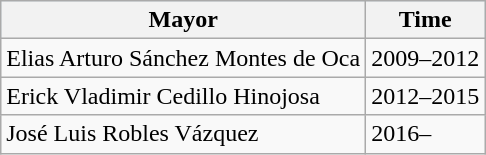<table class="wikitable">
<tr align=center style="background:#d8edff">
<th>Mayor</th>
<th>Time</th>
</tr>
<tr>
<td>Elias Arturo Sánchez Montes de Oca</td>
<td>2009–2012</td>
</tr>
<tr>
<td>Erick Vladimir Cedillo Hinojosa</td>
<td>2012–2015</td>
</tr>
<tr>
<td>José Luis Robles Vázquez</td>
<td>2016–</td>
</tr>
</table>
